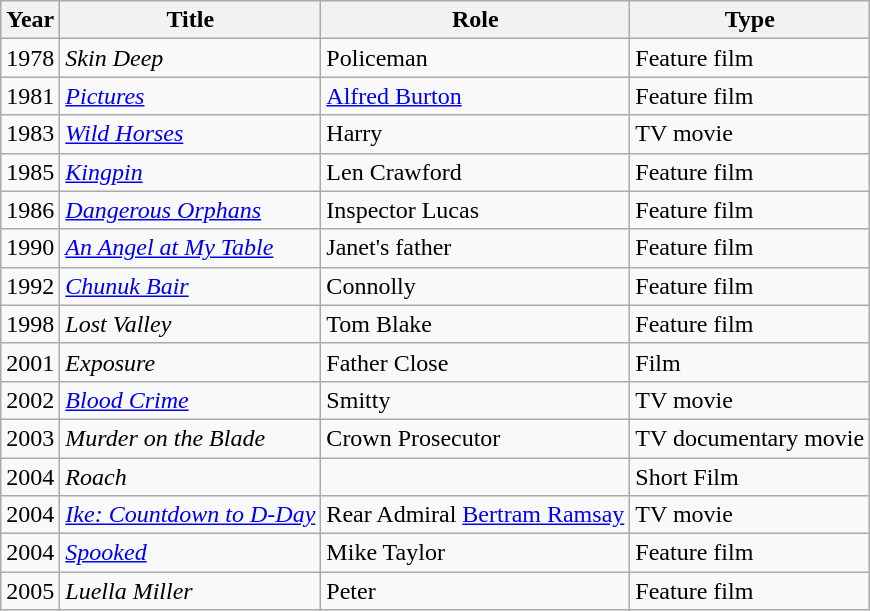<table class=wikitable>
<tr>
<th>Year</th>
<th>Title</th>
<th>Role</th>
<th>Type</th>
</tr>
<tr>
<td>1978</td>
<td><em>Skin Deep</em></td>
<td>Policeman</td>
<td>Feature film</td>
</tr>
<tr>
<td>1981</td>
<td><em><a href='#'>Pictures</a></em></td>
<td><a href='#'>Alfred Burton</a></td>
<td>Feature film</td>
</tr>
<tr>
<td>1983</td>
<td><em><a href='#'>Wild Horses</a></em></td>
<td>Harry</td>
<td>TV movie</td>
</tr>
<tr>
<td>1985</td>
<td><em><a href='#'>Kingpin</a></em></td>
<td>Len Crawford</td>
<td>Feature film</td>
</tr>
<tr>
<td>1986</td>
<td><em><a href='#'>Dangerous Orphans</a></em></td>
<td>Inspector Lucas</td>
<td>Feature film</td>
</tr>
<tr>
<td>1990</td>
<td><em><a href='#'>An Angel at My Table</a></em></td>
<td>Janet's father</td>
<td>Feature film</td>
</tr>
<tr>
<td>1992</td>
<td><em><a href='#'>Chunuk Bair</a></em></td>
<td>Connolly</td>
<td>Feature film</td>
</tr>
<tr>
<td>1998</td>
<td><em>Lost Valley</em></td>
<td>Tom Blake</td>
<td>Feature film</td>
</tr>
<tr>
<td>2001</td>
<td><em>Exposure</em></td>
<td>Father Close</td>
<td>Film</td>
</tr>
<tr>
<td>2002</td>
<td><em><a href='#'>Blood Crime</a></em></td>
<td>Smitty</td>
<td>TV movie</td>
</tr>
<tr>
<td>2003</td>
<td><em>Murder on the Blade</em></td>
<td>Crown Prosecutor</td>
<td>TV documentary movie</td>
</tr>
<tr>
<td>2004</td>
<td><em>Roach</em></td>
<td></td>
<td>Short Film</td>
</tr>
<tr>
<td>2004</td>
<td><em><a href='#'>Ike: Countdown to D-Day</a></em></td>
<td>Rear Admiral <a href='#'>Bertram Ramsay</a></td>
<td>TV movie</td>
</tr>
<tr>
<td>2004</td>
<td><em><a href='#'>Spooked</a></em></td>
<td>Mike Taylor</td>
<td>Feature film</td>
</tr>
<tr>
<td>2005</td>
<td><em>Luella Miller</em></td>
<td>Peter</td>
<td>Feature film</td>
</tr>
</table>
